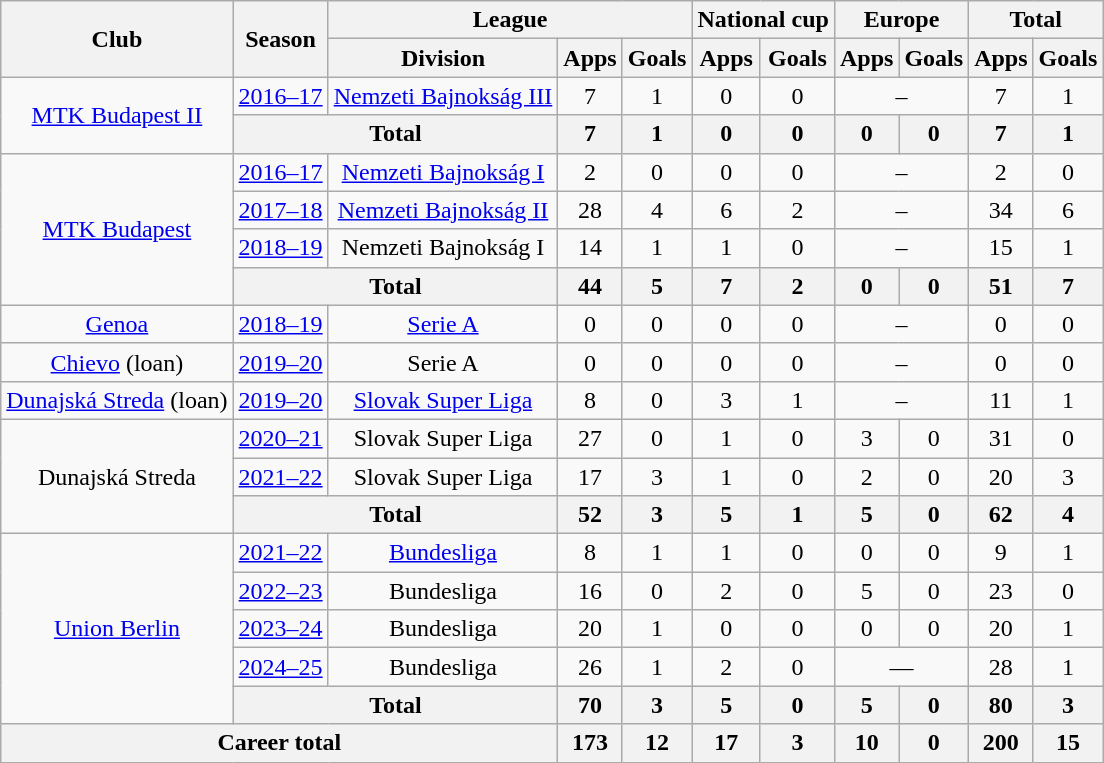<table class="wikitable" style="text-align:center">
<tr>
<th rowspan="2">Club</th>
<th rowspan="2">Season</th>
<th colspan="3">League</th>
<th colspan="2">National cup</th>
<th colspan="2">Europe</th>
<th colspan="2">Total</th>
</tr>
<tr>
<th>Division</th>
<th>Apps</th>
<th>Goals</th>
<th>Apps</th>
<th>Goals</th>
<th>Apps</th>
<th>Goals</th>
<th>Apps</th>
<th>Goals</th>
</tr>
<tr>
<td rowspan="2"><a href='#'>MTK Budapest II</a></td>
<td><a href='#'>2016–17</a></td>
<td><a href='#'>Nemzeti Bajnokság III</a></td>
<td>7</td>
<td>1</td>
<td>0</td>
<td>0</td>
<td colspan="2">–</td>
<td>7</td>
<td>1</td>
</tr>
<tr>
<th colspan="2">Total</th>
<th>7</th>
<th>1</th>
<th>0</th>
<th>0</th>
<th>0</th>
<th>0</th>
<th>7</th>
<th>1</th>
</tr>
<tr>
<td rowspan="4"><a href='#'>MTK Budapest</a></td>
<td><a href='#'>2016–17</a></td>
<td><a href='#'>Nemzeti Bajnokság I</a></td>
<td>2</td>
<td>0</td>
<td>0</td>
<td>0</td>
<td colspan="2">–</td>
<td>2</td>
<td>0</td>
</tr>
<tr>
<td><a href='#'>2017–18</a></td>
<td><a href='#'>Nemzeti Bajnokság II</a></td>
<td>28</td>
<td>4</td>
<td>6</td>
<td>2</td>
<td colspan="2">–</td>
<td>34</td>
<td>6</td>
</tr>
<tr>
<td><a href='#'>2018–19</a></td>
<td>Nemzeti Bajnokság I</td>
<td>14</td>
<td>1</td>
<td>1</td>
<td>0</td>
<td colspan="2">–</td>
<td>15</td>
<td>1</td>
</tr>
<tr>
<th colspan="2">Total</th>
<th>44</th>
<th>5</th>
<th>7</th>
<th>2</th>
<th>0</th>
<th>0</th>
<th>51</th>
<th>7</th>
</tr>
<tr>
<td><a href='#'>Genoa</a></td>
<td><a href='#'>2018–19</a></td>
<td><a href='#'>Serie A</a></td>
<td>0</td>
<td>0</td>
<td>0</td>
<td>0</td>
<td colspan="2">–</td>
<td>0</td>
<td>0</td>
</tr>
<tr>
<td><a href='#'>Chievo</a> (loan)</td>
<td><a href='#'>2019–20</a></td>
<td>Serie A</td>
<td>0</td>
<td>0</td>
<td>0</td>
<td>0</td>
<td colspan="2">–</td>
<td>0</td>
<td>0</td>
</tr>
<tr>
<td><a href='#'>Dunajská Streda</a> (loan)</td>
<td><a href='#'>2019–20</a></td>
<td><a href='#'>Slovak Super Liga</a></td>
<td>8</td>
<td>0</td>
<td>3</td>
<td>1</td>
<td colspan="2">–</td>
<td>11</td>
<td>1</td>
</tr>
<tr>
<td rowspan="3">Dunajská Streda</td>
<td><a href='#'>2020–21</a></td>
<td>Slovak Super Liga</td>
<td>27</td>
<td>0</td>
<td>1</td>
<td>0</td>
<td>3</td>
<td>0</td>
<td>31</td>
<td>0</td>
</tr>
<tr>
<td><a href='#'>2021–22</a></td>
<td>Slovak Super Liga</td>
<td>17</td>
<td>3</td>
<td>1</td>
<td>0</td>
<td>2</td>
<td>0</td>
<td>20</td>
<td>3</td>
</tr>
<tr>
<th colspan="2">Total</th>
<th>52</th>
<th>3</th>
<th>5</th>
<th>1</th>
<th>5</th>
<th>0</th>
<th>62</th>
<th>4</th>
</tr>
<tr>
<td rowspan="5"><a href='#'>Union Berlin</a></td>
<td><a href='#'>2021–22</a></td>
<td><a href='#'>Bundesliga</a></td>
<td>8</td>
<td>1</td>
<td>1</td>
<td>0</td>
<td>0</td>
<td>0</td>
<td>9</td>
<td>1</td>
</tr>
<tr>
<td><a href='#'>2022–23</a></td>
<td>Bundesliga</td>
<td>16</td>
<td>0</td>
<td>2</td>
<td>0</td>
<td>5</td>
<td>0</td>
<td>23</td>
<td>0</td>
</tr>
<tr>
<td><a href='#'>2023–24</a></td>
<td>Bundesliga</td>
<td>20</td>
<td>1</td>
<td>0</td>
<td>0</td>
<td>0</td>
<td>0</td>
<td>20</td>
<td>1</td>
</tr>
<tr>
<td><a href='#'>2024–25</a></td>
<td>Bundesliga</td>
<td>26</td>
<td>1</td>
<td>2</td>
<td>0</td>
<td colspan="2">—</td>
<td>28</td>
<td>1</td>
</tr>
<tr>
<th colspan="2">Total</th>
<th>70</th>
<th>3</th>
<th>5</th>
<th>0</th>
<th>5</th>
<th>0</th>
<th>80</th>
<th>3</th>
</tr>
<tr>
<th colspan="3">Career total</th>
<th>173</th>
<th>12</th>
<th>17</th>
<th>3</th>
<th>10</th>
<th>0</th>
<th>200</th>
<th>15</th>
</tr>
</table>
